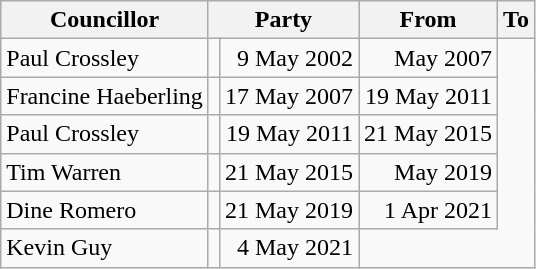<table class=wikitable>
<tr>
<th>Councillor</th>
<th colspan=2>Party</th>
<th>From</th>
<th>To</th>
</tr>
<tr>
<td>Paul Crossley</td>
<td></td>
<td align=right>9 May 2002</td>
<td align=right>May 2007</td>
</tr>
<tr>
<td>Francine Haeberling</td>
<td></td>
<td align=right>17 May 2007</td>
<td align=right>19 May 2011</td>
</tr>
<tr>
<td>Paul Crossley</td>
<td></td>
<td align=right>19 May 2011</td>
<td align=right>21 May 2015</td>
</tr>
<tr>
<td>Tim Warren</td>
<td></td>
<td align=right>21 May 2015</td>
<td align=right>May 2019</td>
</tr>
<tr>
<td>Dine Romero</td>
<td></td>
<td align=right>21 May 2019</td>
<td align=right>1 Apr 2021</td>
</tr>
<tr>
<td>Kevin Guy</td>
<td></td>
<td align=right>4 May 2021</td>
</tr>
</table>
